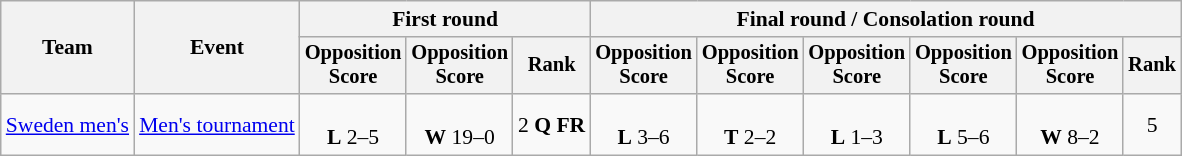<table class="wikitable" style="font-size:90%">
<tr>
<th rowspan=2>Team</th>
<th rowspan=2>Event</th>
<th colspan=3>First round</th>
<th colspan=6>Final round / Consolation round</th>
</tr>
<tr style="font-size:95%">
<th>Opposition<br>Score</th>
<th>Opposition<br>Score</th>
<th>Rank</th>
<th>Opposition<br>Score</th>
<th>Opposition<br>Score</th>
<th>Opposition<br>Score</th>
<th>Opposition<br>Score</th>
<th>Opposition<br>Score</th>
<th>Rank</th>
</tr>
<tr align=center>
<td align=left><a href='#'>Sweden men's</a></td>
<td align=left><a href='#'>Men's tournament</a></td>
<td><br><strong>L</strong> 2–5</td>
<td><br><strong>W</strong> 19–0</td>
<td>2 <strong>Q FR</strong></td>
<td><br><strong>L</strong> 3–6</td>
<td><br><strong>T</strong> 2–2</td>
<td><br><strong>L</strong> 1–3</td>
<td><br><strong>L</strong> 5–6</td>
<td><br><strong>W</strong> 8–2</td>
<td>5</td>
</tr>
</table>
